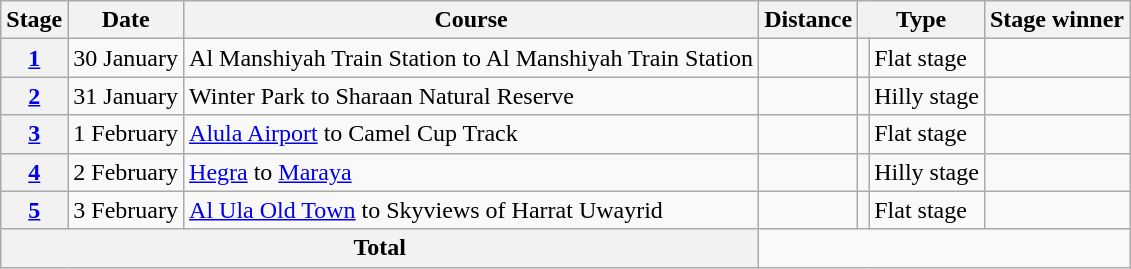<table class="wikitable">
<tr>
<th scope="col">Stage</th>
<th scope="col">Date</th>
<th scope="col">Course</th>
<th scope="col">Distance</th>
<th scope="col" colspan="2">Type</th>
<th scope="col">Stage winner</th>
</tr>
<tr>
<th scope="row"><a href='#'>1</a></th>
<td style="text-align:center;">30 January</td>
<td>Al Manshiyah Train Station to Al Manshiyah Train Station</td>
<td style="text-align:center;"></td>
<td></td>
<td>Flat stage</td>
<td></td>
</tr>
<tr>
<th scope="row"><a href='#'>2</a></th>
<td style="text-align:center;">31 January</td>
<td>Winter Park to Sharaan Natural Reserve</td>
<td style="text-align:center;"></td>
<td></td>
<td>Hilly stage</td>
<td></td>
</tr>
<tr>
<th scope="row"><a href='#'>3</a></th>
<td style="text-align:center;">1 February</td>
<td><a href='#'>Alula Airport</a> to Camel Cup Track</td>
<td style="text-align:center;"></td>
<td></td>
<td>Flat stage</td>
<td></td>
</tr>
<tr>
<th scope="row"><a href='#'>4</a></th>
<td style="text-align:center;">2 February</td>
<td><a href='#'>Hegra</a> to <a href='#'>Maraya</a></td>
<td style="text-align:center;"></td>
<td></td>
<td>Hilly stage</td>
<td></td>
</tr>
<tr>
<th scope="row"><a href='#'>5</a></th>
<td style="text-align:center;">3 February</td>
<td><a href='#'>Al Ula Old Town</a> to Skyviews of Harrat Uwayrid</td>
<td style="text-align:center;"></td>
<td></td>
<td>Flat stage</td>
<td></td>
</tr>
<tr>
<th colspan="3">Total</th>
<td colspan="4" style="text-align:center;"></td>
</tr>
</table>
